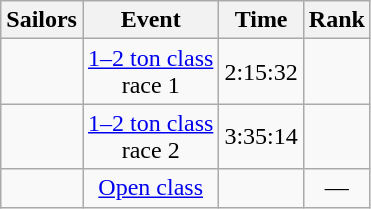<table class=wikitable>
<tr>
<th>Sailors</th>
<th>Event</th>
<th>Time</th>
<th>Rank</th>
</tr>
<tr align=center>
<td align=left><strong></strong></td>
<td><a href='#'>1–2 ton class</a> <br> race 1</td>
<td>2:15:32</td>
<td></td>
</tr>
<tr align=center>
<td align=left><strong></strong></td>
<td><a href='#'>1–2 ton class</a> <br> race 2</td>
<td>3:35:14</td>
<td></td>
</tr>
<tr align=center>
<td align=left></td>
<td><a href='#'>Open class</a></td>
<td></td>
<td>—</td>
</tr>
</table>
